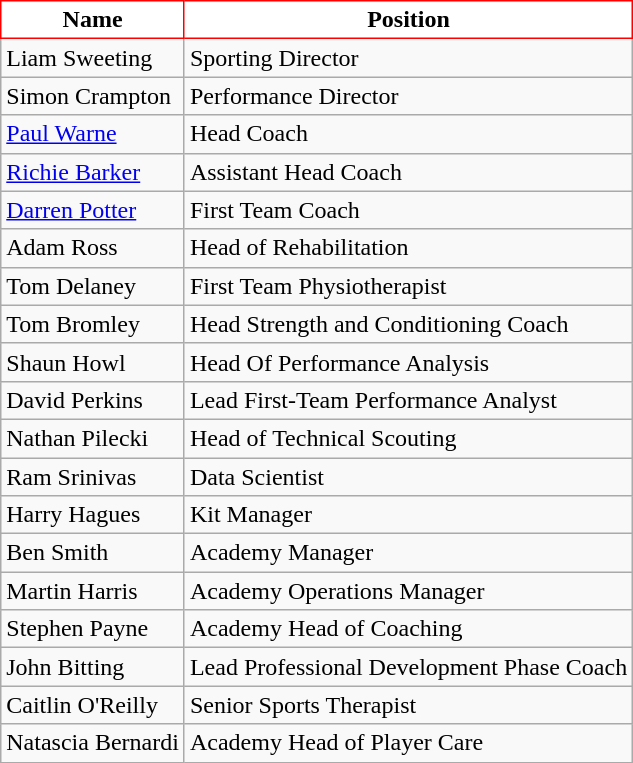<table class="wikitable">
<tr>
<th style="background:white; color:black; border:1px solid red;">Name</th>
<th style="background:white; color:black; border:1px solid red;">Position</th>
</tr>
<tr>
<td>Liam Sweeting</td>
<td>Sporting Director</td>
</tr>
<tr>
<td>Simon Crampton</td>
<td>Performance Director</td>
</tr>
<tr>
<td><a href='#'>Paul Warne</a></td>
<td>Head Coach</td>
</tr>
<tr>
<td><a href='#'>Richie Barker</a></td>
<td>Assistant Head Coach</td>
</tr>
<tr>
<td><a href='#'>Darren Potter</a></td>
<td>First Team Coach</td>
</tr>
<tr>
<td>Adam Ross</td>
<td>Head of Rehabilitation</td>
</tr>
<tr>
<td>Tom Delaney</td>
<td>First Team Physiotherapist</td>
</tr>
<tr>
<td>Tom Bromley</td>
<td>Head Strength and Conditioning Coach</td>
</tr>
<tr>
<td>Shaun Howl</td>
<td>Head Of Performance Analysis</td>
</tr>
<tr>
<td>David Perkins</td>
<td>Lead First-Team Performance Analyst</td>
</tr>
<tr>
<td>Nathan Pilecki</td>
<td>Head of Technical Scouting</td>
</tr>
<tr>
<td>Ram Srinivas</td>
<td>Data Scientist</td>
</tr>
<tr>
<td>Harry Hagues</td>
<td>Kit Manager</td>
</tr>
<tr>
<td>Ben Smith</td>
<td>Academy Manager</td>
</tr>
<tr>
<td>Martin Harris</td>
<td>Academy Operations Manager</td>
</tr>
<tr>
<td>Stephen Payne</td>
<td>Academy Head of Coaching</td>
</tr>
<tr>
<td>John Bitting</td>
<td>Lead Professional Development Phase Coach</td>
</tr>
<tr>
<td>Caitlin O'Reilly</td>
<td>Senior Sports Therapist</td>
</tr>
<tr>
<td>Natascia Bernardi</td>
<td>Academy Head of Player Care</td>
</tr>
</table>
